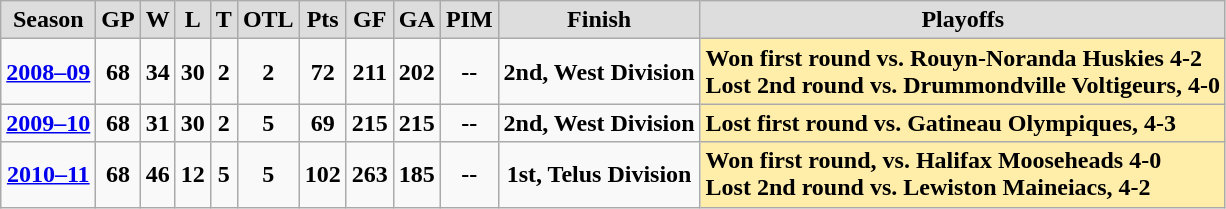<table class="wikitable">
<tr align="center" style="font-weight:bold; background-color:#dddddd;" |>
<td>Season</td>
<td>GP</td>
<td>W</td>
<td>L</td>
<td>T</td>
<td>OTL</td>
<td>Pts</td>
<td>GF</td>
<td>GA</td>
<td>PIM</td>
<td>Finish</td>
<td>Playoffs</td>
</tr>
<tr align="center" style="font-weight:bold">
<td rowspan=1><a href='#'>2008–09</a></td>
<td>68</td>
<td>34</td>
<td>30</td>
<td>2</td>
<td>2</td>
<td>72</td>
<td>211</td>
<td>202</td>
<td>--</td>
<td>2nd, West Division</td>
<td rowspan=1 style="background: #ffeeaa;" align="left">Won first round vs. Rouyn-Noranda Huskies 4-2 <br> Lost 2nd round vs. Drummondville Voltigeurs, 4-0</td>
</tr>
<tr align="center" style="font-weight:bold">
<td rowspan=1><a href='#'>2009–10</a></td>
<td>68</td>
<td>31</td>
<td>30</td>
<td>2</td>
<td>5</td>
<td>69</td>
<td>215</td>
<td>215</td>
<td>--</td>
<td>2nd, West Division</td>
<td rowspan=1 style="background: #ffeeaa;" align="left">Lost first round vs. Gatineau Olympiques, 4-3</td>
</tr>
<tr align="center" style="font-weight:bold">
<td rowspan=1><a href='#'>2010–11</a></td>
<td>68</td>
<td>46</td>
<td>12</td>
<td>5</td>
<td>5</td>
<td>102</td>
<td>263</td>
<td>185</td>
<td>--</td>
<td>1st, Telus Division</td>
<td rowspan=1 style="background: #ffeeaa;" align="left">Won first round, vs. Halifax Mooseheads 4-0 <br> Lost 2nd round vs. Lewiston Maineiacs, 4-2</td>
</tr>
</table>
